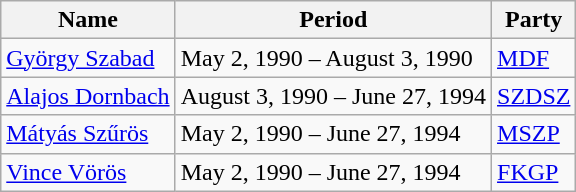<table class="wikitable">
<tr>
<th>Name</th>
<th>Period</th>
<th>Party</th>
</tr>
<tr>
<td><a href='#'>György Szabad</a></td>
<td>May 2, 1990 – August 3, 1990</td>
<td><a href='#'>MDF</a></td>
</tr>
<tr>
<td><a href='#'>Alajos Dornbach</a></td>
<td>August 3, 1990 – June 27, 1994</td>
<td><a href='#'>SZDSZ</a></td>
</tr>
<tr>
<td><a href='#'>Mátyás Szűrös</a></td>
<td>May 2, 1990 – June 27, 1994</td>
<td><a href='#'>MSZP</a></td>
</tr>
<tr>
<td><a href='#'>Vince Vörös</a></td>
<td>May 2, 1990 – June 27, 1994</td>
<td><a href='#'>FKGP</a></td>
</tr>
</table>
